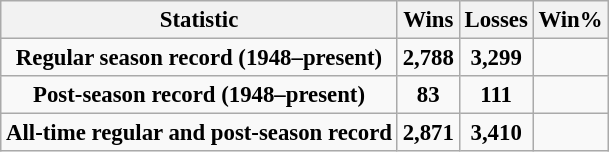<table class="wikitable" style="text-align:center; font-size:95%">
<tr>
<th>Statistic</th>
<th>Wins</th>
<th>Losses</th>
<th>Win%</th>
</tr>
<tr>
<td><strong>Regular season record (1948–present)</strong></td>
<td><strong>2,788</strong></td>
<td><strong>3,299</strong></td>
<td><strong></strong></td>
</tr>
<tr>
<td><strong>Post-season record (1948–present)</strong></td>
<td><strong>83</strong></td>
<td><strong>111</strong></td>
<td><strong></strong></td>
</tr>
<tr>
<td><strong>All-time regular and post-season record</strong></td>
<td><strong>2,871</strong></td>
<td><strong>3,410</strong></td>
<td><strong></strong></td>
</tr>
</table>
